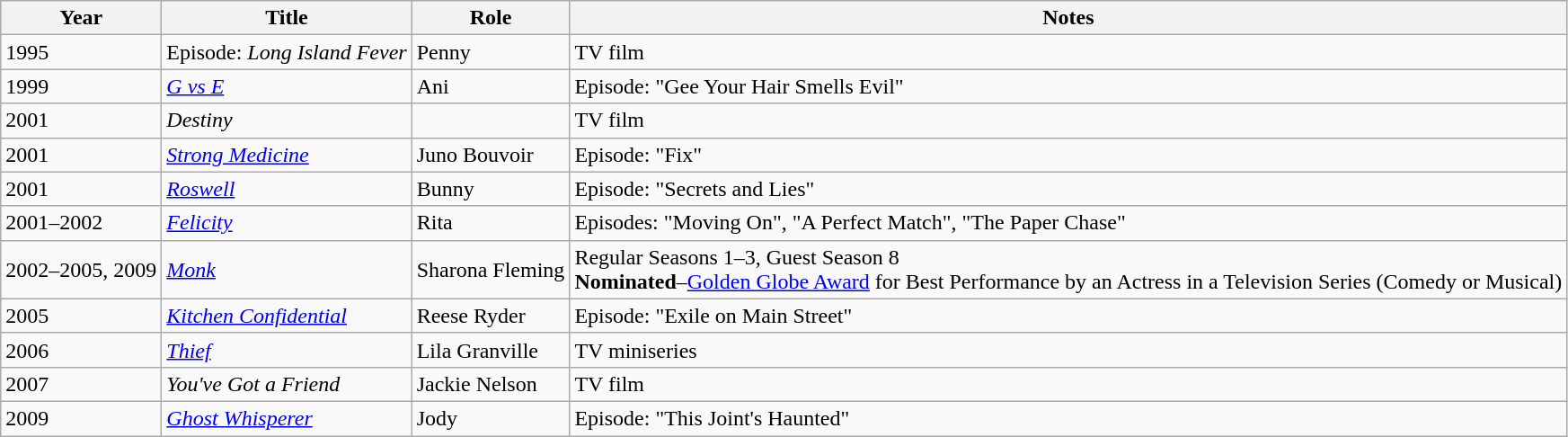<table class="wikitable sortable">
<tr>
<th>Year</th>
<th>Title</th>
<th>Role</th>
<th class="unsortable">Notes</th>
</tr>
<tr>
<td>1995</td>
<td>Episode: <em>Long Island Fever</em></td>
<td>Penny</td>
<td>TV film</td>
</tr>
<tr>
<td>1999</td>
<td><em><a href='#'>G vs E</a></em></td>
<td>Ani</td>
<td>Episode: "Gee Your Hair Smells Evil"</td>
</tr>
<tr>
<td>2001</td>
<td><em>Destiny</em></td>
<td></td>
<td>TV film</td>
</tr>
<tr>
<td>2001</td>
<td><em><a href='#'>Strong Medicine</a></em></td>
<td>Juno Bouvoir</td>
<td>Episode: "Fix"</td>
</tr>
<tr>
<td>2001</td>
<td><em><a href='#'>Roswell</a></em></td>
<td>Bunny</td>
<td>Episode: "Secrets and Lies"</td>
</tr>
<tr>
<td>2001–2002</td>
<td><em><a href='#'>Felicity</a></em></td>
<td>Rita</td>
<td>Episodes: "Moving On", "A Perfect Match", "The Paper Chase"</td>
</tr>
<tr>
<td>2002–2005, 2009</td>
<td><em><a href='#'>Monk</a></em></td>
<td>Sharona Fleming</td>
<td>Regular Seasons 1–3, Guest Season 8<br><strong>Nominated</strong>–<a href='#'>Golden Globe Award</a> for Best Performance by an Actress in a Television Series (Comedy or Musical)</td>
</tr>
<tr>
<td>2005</td>
<td><em><a href='#'>Kitchen Confidential</a></em></td>
<td>Reese Ryder</td>
<td>Episode: "Exile on Main Street"</td>
</tr>
<tr>
<td>2006</td>
<td><em><a href='#'>Thief</a></em></td>
<td>Lila Granville</td>
<td>TV miniseries</td>
</tr>
<tr>
<td>2007</td>
<td><em>You've Got a Friend</em></td>
<td>Jackie Nelson</td>
<td>TV film</td>
</tr>
<tr>
<td>2009</td>
<td><em><a href='#'>Ghost Whisperer</a></em></td>
<td>Jody</td>
<td>Episode: "This Joint's Haunted"</td>
</tr>
</table>
